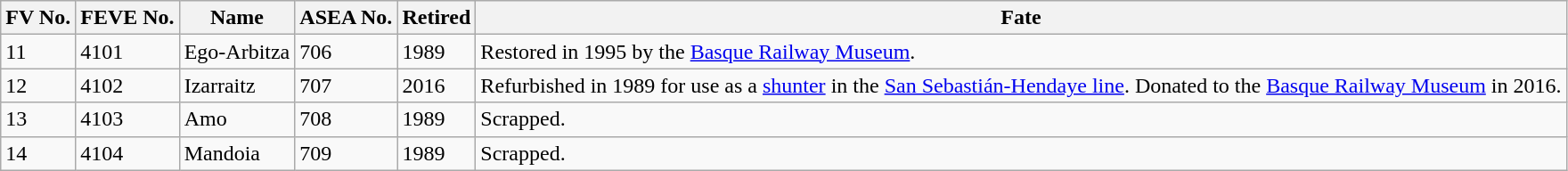<table class="wikitable">
<tr>
<th>FV No.</th>
<th>FEVE No.</th>
<th>Name</th>
<th>ASEA No.</th>
<th>Retired</th>
<th>Fate</th>
</tr>
<tr>
<td>11</td>
<td>4101</td>
<td>Ego-Arbitza</td>
<td>706</td>
<td>1989</td>
<td>Restored in 1995 by the <a href='#'>Basque Railway Museum</a>.</td>
</tr>
<tr>
<td>12</td>
<td>4102</td>
<td>Izarraitz</td>
<td>707</td>
<td>2016</td>
<td>Refurbished in 1989 for use as a <a href='#'>shunter</a> in the <a href='#'>San Sebastián-Hendaye line</a>. Donated to the <a href='#'>Basque Railway Museum</a> in 2016.</td>
</tr>
<tr>
<td>13</td>
<td>4103</td>
<td>Amo</td>
<td>708</td>
<td>1989</td>
<td>Scrapped.</td>
</tr>
<tr>
<td>14</td>
<td>4104</td>
<td>Mandoia</td>
<td>709</td>
<td>1989</td>
<td>Scrapped.</td>
</tr>
</table>
